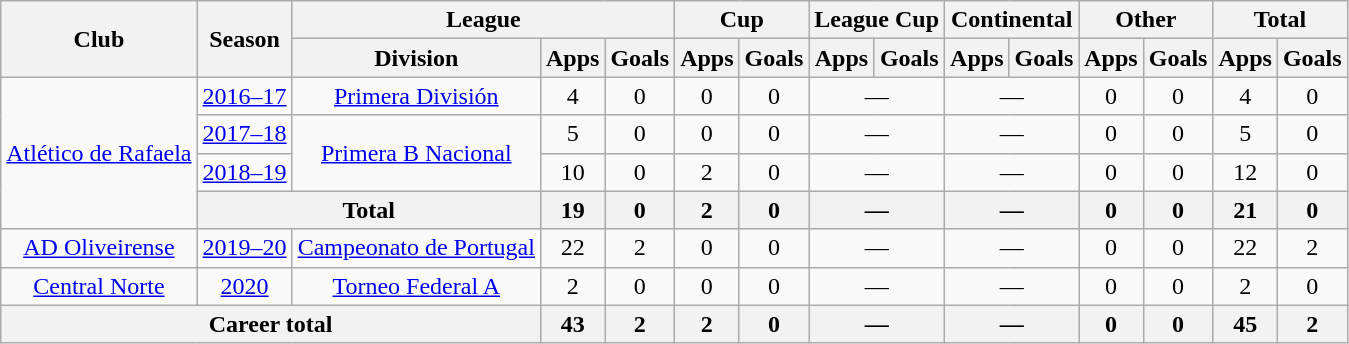<table class="wikitable" style="text-align:center">
<tr>
<th rowspan="2">Club</th>
<th rowspan="2">Season</th>
<th colspan="3">League</th>
<th colspan="2">Cup</th>
<th colspan="2">League Cup</th>
<th colspan="2">Continental</th>
<th colspan="2">Other</th>
<th colspan="2">Total</th>
</tr>
<tr>
<th>Division</th>
<th>Apps</th>
<th>Goals</th>
<th>Apps</th>
<th>Goals</th>
<th>Apps</th>
<th>Goals</th>
<th>Apps</th>
<th>Goals</th>
<th>Apps</th>
<th>Goals</th>
<th>Apps</th>
<th>Goals</th>
</tr>
<tr>
<td rowspan="4"><a href='#'>Atlético de Rafaela</a></td>
<td><a href='#'>2016–17</a></td>
<td rowspan="1"><a href='#'>Primera División</a></td>
<td>4</td>
<td>0</td>
<td>0</td>
<td>0</td>
<td colspan="2">—</td>
<td colspan="2">—</td>
<td>0</td>
<td>0</td>
<td>4</td>
<td>0</td>
</tr>
<tr>
<td><a href='#'>2017–18</a></td>
<td rowspan="2"><a href='#'>Primera B Nacional</a></td>
<td>5</td>
<td>0</td>
<td>0</td>
<td>0</td>
<td colspan="2">—</td>
<td colspan="2">—</td>
<td>0</td>
<td>0</td>
<td>5</td>
<td>0</td>
</tr>
<tr>
<td><a href='#'>2018–19</a></td>
<td>10</td>
<td>0</td>
<td>2</td>
<td>0</td>
<td colspan="2">—</td>
<td colspan="2">—</td>
<td>0</td>
<td>0</td>
<td>12</td>
<td>0</td>
</tr>
<tr>
<th colspan="2">Total</th>
<th>19</th>
<th>0</th>
<th>2</th>
<th>0</th>
<th colspan="2">—</th>
<th colspan="2">—</th>
<th>0</th>
<th>0</th>
<th>21</th>
<th>0</th>
</tr>
<tr>
<td rowspan="1"><a href='#'>AD Oliveirense</a></td>
<td><a href='#'>2019–20</a></td>
<td rowspan="1"><a href='#'>Campeonato de Portugal</a></td>
<td>22</td>
<td>2</td>
<td>0</td>
<td>0</td>
<td colspan="2">—</td>
<td colspan="2">—</td>
<td>0</td>
<td>0</td>
<td>22</td>
<td>2</td>
</tr>
<tr>
<td rowspan="1"><a href='#'>Central Norte</a></td>
<td><a href='#'>2020</a></td>
<td rowspan="1"><a href='#'>Torneo Federal A</a></td>
<td>2</td>
<td>0</td>
<td>0</td>
<td>0</td>
<td colspan="2">—</td>
<td colspan="2">—</td>
<td>0</td>
<td>0</td>
<td>2</td>
<td>0</td>
</tr>
<tr>
<th colspan="3">Career total</th>
<th>43</th>
<th>2</th>
<th>2</th>
<th>0</th>
<th colspan="2">—</th>
<th colspan="2">—</th>
<th>0</th>
<th>0</th>
<th>45</th>
<th>2</th>
</tr>
</table>
